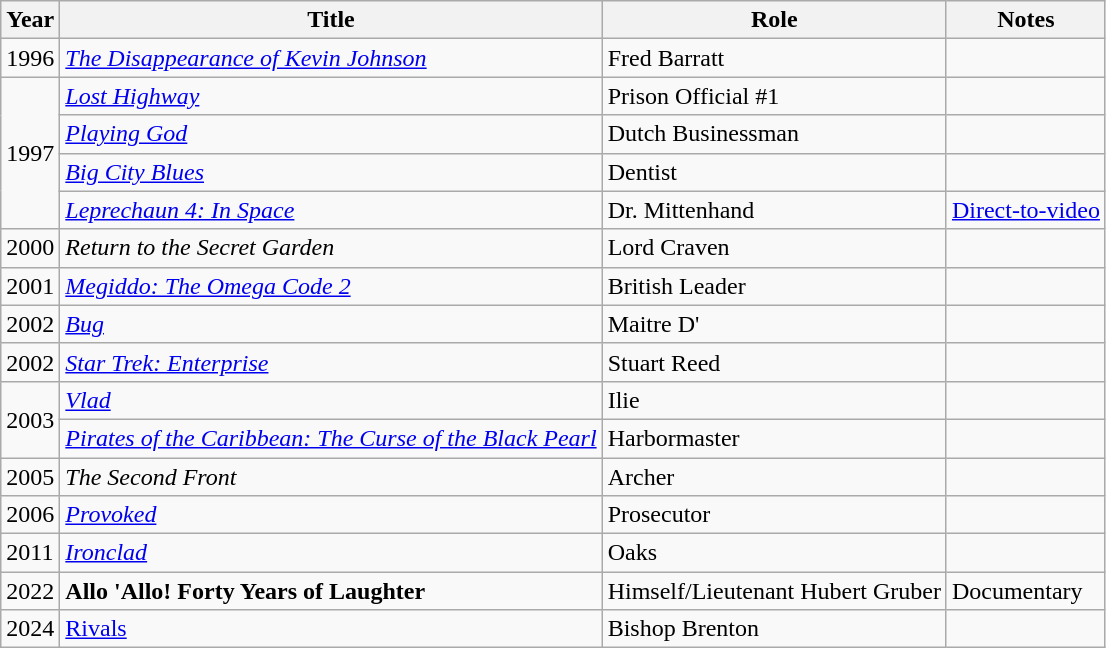<table class="wikitable">
<tr>
<th>Year</th>
<th>Title</th>
<th>Role</th>
<th>Notes</th>
</tr>
<tr>
<td>1996</td>
<td><em><a href='#'>The Disappearance of Kevin Johnson</a></em></td>
<td>Fred Barratt</td>
<td></td>
</tr>
<tr>
<td rowspan="4">1997</td>
<td><em><a href='#'>Lost Highway</a></em></td>
<td>Prison Official #1</td>
<td></td>
</tr>
<tr>
<td><em><a href='#'>Playing God</a></em></td>
<td>Dutch Businessman</td>
<td></td>
</tr>
<tr>
<td><em><a href='#'>Big City Blues</a></em></td>
<td>Dentist</td>
<td></td>
</tr>
<tr>
<td><em><a href='#'>Leprechaun 4: In Space</a></em></td>
<td>Dr. Mittenhand</td>
<td><a href='#'>Direct-to-video</a></td>
</tr>
<tr>
<td>2000</td>
<td><em>Return to the Secret Garden</em></td>
<td>Lord Craven</td>
<td></td>
</tr>
<tr>
<td>2001</td>
<td><em><a href='#'>Megiddo: The Omega Code 2</a></em></td>
<td>British Leader</td>
<td></td>
</tr>
<tr>
<td>2002</td>
<td><em><a href='#'>Bug</a></em></td>
<td>Maitre D'</td>
<td></td>
</tr>
<tr>
<td>2002</td>
<td><a href='#'><em>Star Trek: Enterprise</em></a></td>
<td>Stuart Reed</td>
<td></td>
</tr>
<tr>
<td rowspan="2">2003</td>
<td><em><a href='#'>Vlad</a></em></td>
<td>Ilie</td>
<td></td>
</tr>
<tr>
<td><em><a href='#'>Pirates of the Caribbean: The Curse of the Black Pearl</a></em></td>
<td>Harbormaster</td>
<td></td>
</tr>
<tr>
<td>2005</td>
<td><em>The Second Front</em></td>
<td>Archer</td>
<td></td>
</tr>
<tr>
<td>2006</td>
<td><em><a href='#'>Provoked</a></em></td>
<td>Prosecutor</td>
<td></td>
</tr>
<tr>
<td>2011</td>
<td><em><a href='#'>Ironclad</a></em></td>
<td>Oaks</td>
<td></td>
</tr>
<tr>
<td>2022</td>
<td><strong>Allo 'Allo! Forty Years of Laughter<em></td>
<td>Himself/Lieutenant Hubert Gruber</td>
<td>Documentary</td>
</tr>
<tr>
<td>2024</td>
<td></em><a href='#'>Rivals</a><em></td>
<td>Bishop Brenton</td>
<td></td>
</tr>
</table>
